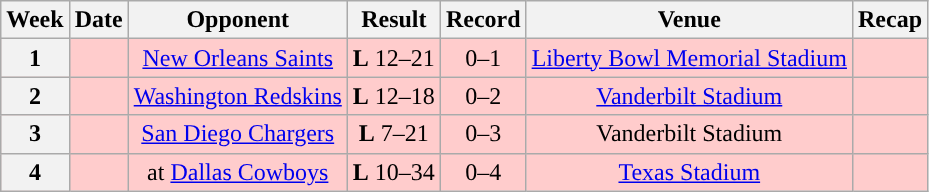<table class="wikitable" style="text-align:center">
<tr>
<th>Week</th>
<th>Date</th>
<th>Opponent</th>
<th>Result</th>
<th>Record</th>
<th>Venue</th>
<th>Recap</th>
</tr>
<tr style="background:#fcc">
<th>1</th>
<td></td>
<td><a href='#'>New Orleans Saints</a></td>
<td><strong>L</strong> 12–21</td>
<td>0–1</td>
<td><a href='#'>Liberty Bowl Memorial Stadium</a></td>
<td></td>
</tr>
<tr style="background:#fcc;">
<th>2</th>
<td></td>
<td><a href='#'>Washington Redskins</a></td>
<td><strong>L</strong> 12–18</td>
<td>0–2</td>
<td><a href='#'>Vanderbilt Stadium</a></td>
<td></td>
</tr>
<tr style="background:#fcc">
<th>3</th>
<td></td>
<td><a href='#'>San Diego Chargers</a></td>
<td><strong>L</strong> 7–21</td>
<td>0–3</td>
<td>Vanderbilt Stadium</td>
<td></td>
</tr>
<tr style="background:#fcc;">
<th>4</th>
<td></td>
<td>at <a href='#'>Dallas Cowboys</a></td>
<td><strong>L</strong> 10–34</td>
<td>0–4</td>
<td><a href='#'>Texas Stadium</a></td>
<td></td>
</tr>
</table>
